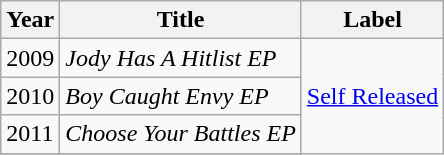<table class="wikitable" border="1">
<tr>
<th>Year</th>
<th>Title</th>
<th>Label</th>
</tr>
<tr>
<td>2009</td>
<td><em>Jody Has A Hitlist EP</em></td>
<td rowspan="6"><a href='#'>Self Released</a></td>
</tr>
<tr>
<td>2010</td>
<td><em>Boy Caught Envy EP</em></td>
</tr>
<tr>
<td>2011</td>
<td><em>Choose Your Battles EP</em></td>
</tr>
<tr>
</tr>
</table>
